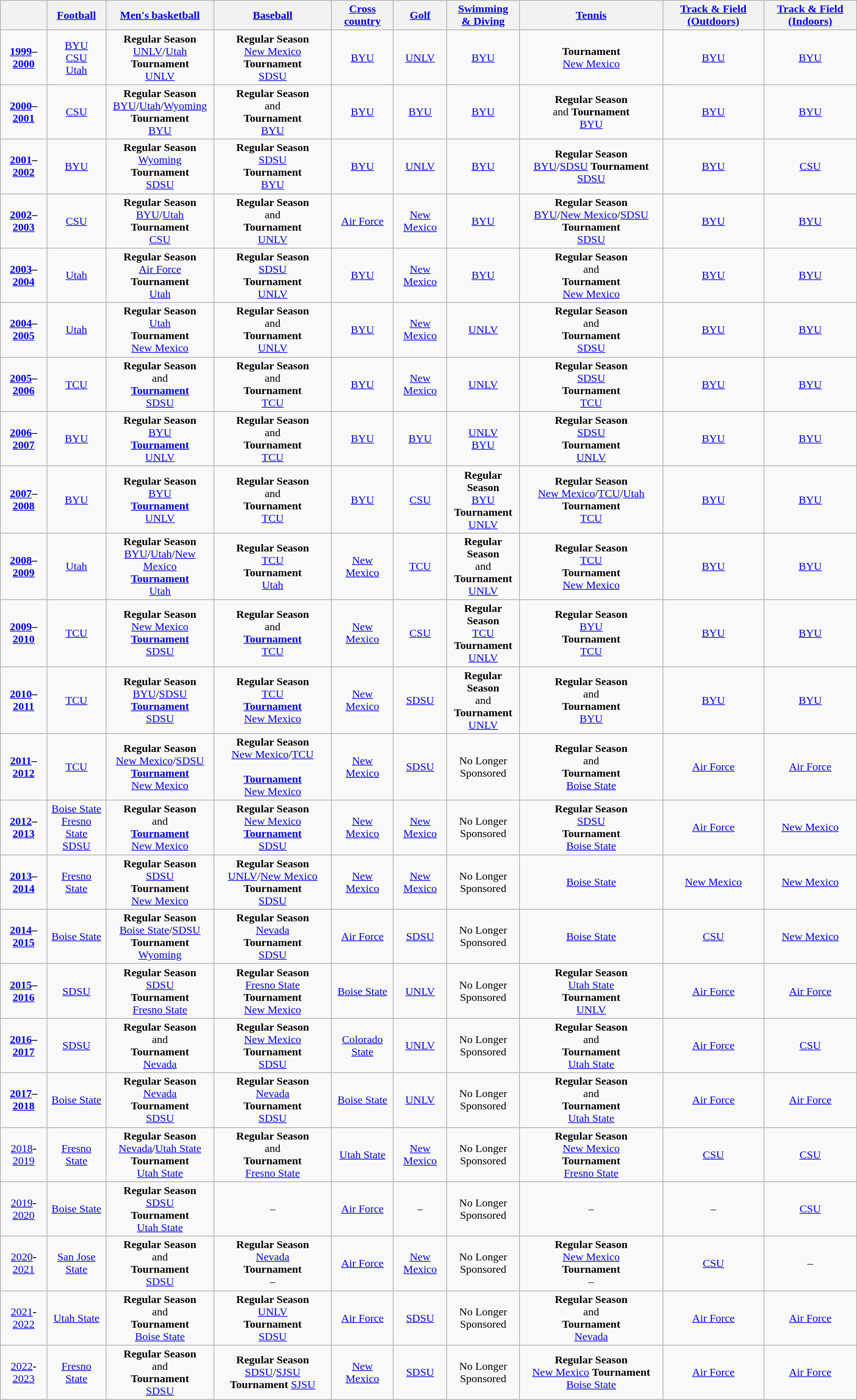<table class="wikitable" style="text-align:center">
<tr>
<th></th>
<th><a href='#'>Football</a></th>
<th><a href='#'>Men's basketball</a></th>
<th><a href='#'>Baseball</a></th>
<th><a href='#'>Cross country</a></th>
<th><a href='#'>Golf</a></th>
<th><a href='#'>Swimming <br> & Diving</a></th>
<th><a href='#'>Tennis</a></th>
<th><a href='#'>Track & Field  (Outdoors)</a></th>
<th><a href='#'>Track & Field (Indoors)</a></th>
</tr>
<tr>
<td><strong><a href='#'>1999</a>–<a href='#'>2000</a></strong></td>
<td><a href='#'>BYU</a> <br> <a href='#'>CSU</a> <br> <a href='#'>Utah</a></td>
<td><strong>Regular Season</strong> <br> <a href='#'>UNLV</a>/<a href='#'>Utah</a> <br> <strong>Tournament</strong> <br> <a href='#'>UNLV</a></td>
<td><strong>Regular Season</strong> <br> <a href='#'>New Mexico</a> <br> <strong>Tournament</strong> <br> <a href='#'>SDSU</a></td>
<td><a href='#'>BYU</a></td>
<td><a href='#'>UNLV</a></td>
<td><a href='#'>BYU</a></td>
<td><strong>Tournament</strong> <br> <a href='#'>New Mexico</a></td>
<td><a href='#'>BYU</a></td>
<td><a href='#'>BYU</a></td>
</tr>
<tr>
<td><strong><a href='#'>2000</a>–<a href='#'>2001</a></strong></td>
<td><a href='#'>CSU</a></td>
<td><strong>Regular Season</strong> <br> <a href='#'>BYU</a>/<a href='#'>Utah</a>/<a href='#'>Wyoming</a> <br> <strong>Tournament</strong> <br> <a href='#'>BYU</a></td>
<td><strong>Regular Season</strong> <br> and <br> <strong>Tournament</strong> <br> <a href='#'>BYU</a></td>
<td><a href='#'>BYU</a></td>
<td><a href='#'>BYU</a></td>
<td><a href='#'>BYU</a></td>
<td><strong>Regular Season</strong><br>and <strong>Tournament</strong> <br> <a href='#'>BYU</a></td>
<td><a href='#'>BYU</a></td>
<td><a href='#'>BYU</a></td>
</tr>
<tr>
<td><strong><a href='#'>2001</a>–<a href='#'>2002</a></strong></td>
<td><a href='#'>BYU</a></td>
<td><strong>Regular Season</strong> <br> <a href='#'>Wyoming</a><br> <strong>Tournament</strong> <br> <a href='#'>SDSU</a></td>
<td><strong>Regular Season</strong> <br> <a href='#'>SDSU</a> <br> <strong>Tournament</strong> <br> <a href='#'>BYU</a></td>
<td><a href='#'>BYU</a></td>
<td><a href='#'>UNLV</a></td>
<td><a href='#'>BYU</a></td>
<td><strong>Regular Season</strong> <br> <a href='#'>BYU</a>/<a href='#'>SDSU</a> <strong>Tournament</strong> <br> <a href='#'>SDSU</a></td>
<td><a href='#'>BYU</a></td>
<td><a href='#'>CSU</a></td>
</tr>
<tr>
<td><strong><a href='#'>2002</a>–<a href='#'>2003</a></strong></td>
<td><a href='#'>CSU</a></td>
<td><strong>Regular Season</strong> <br> <a href='#'>BYU</a>/<a href='#'>Utah</a> <br> <strong>Tournament</strong> <br> <a href='#'>CSU</a></td>
<td><strong>Regular Season</strong> <br> and <br> <strong>Tournament</strong> <br> <a href='#'>UNLV</a></td>
<td><a href='#'>Air Force</a></td>
<td><a href='#'>New Mexico</a></td>
<td><a href='#'>BYU</a></td>
<td><strong>Regular Season</strong> <br> <a href='#'>BYU</a>/<a href='#'>New Mexico</a>/<a href='#'>SDSU</a><br><strong>Tournament</strong> <br> <a href='#'>SDSU</a></td>
<td><a href='#'>BYU</a></td>
<td><a href='#'>BYU</a></td>
</tr>
<tr>
<td><strong><a href='#'>2003</a>–<a href='#'>2004</a></strong></td>
<td><a href='#'>Utah</a></td>
<td><strong>Regular Season</strong> <br> <a href='#'>Air Force</a> <br> <strong>Tournament</strong> <br> <a href='#'>Utah</a></td>
<td><strong>Regular Season</strong> <br> <a href='#'>SDSU</a> <br> <strong>Tournament</strong> <br> <a href='#'>UNLV</a></td>
<td><a href='#'>BYU</a></td>
<td><a href='#'>New Mexico</a></td>
<td><a href='#'>BYU</a></td>
<td><strong>Regular Season</strong> <br> and <br><strong>Tournament</strong> <br> <a href='#'>New Mexico</a></td>
<td><a href='#'>BYU</a></td>
<td><a href='#'>BYU</a></td>
</tr>
<tr>
<td><strong><a href='#'>2004</a>–<a href='#'>2005</a></strong></td>
<td><a href='#'>Utah</a></td>
<td><strong>Regular Season</strong> <br> <a href='#'>Utah</a> <br> <strong>Tournament</strong> <br> <a href='#'>New Mexico</a></td>
<td><strong>Regular Season</strong> <br> and <br> <strong>Tournament</strong> <br> <a href='#'>UNLV</a></td>
<td><a href='#'>BYU</a></td>
<td><a href='#'>New Mexico</a></td>
<td><a href='#'>UNLV</a></td>
<td><strong>Regular Season</strong> <br> and<br><strong>Tournament</strong> <br> <a href='#'>SDSU</a></td>
<td><a href='#'>BYU</a></td>
<td><a href='#'>BYU</a></td>
</tr>
<tr>
<td><strong><a href='#'>2005</a>–<a href='#'>2006</a></strong></td>
<td><a href='#'>TCU</a></td>
<td><strong>Regular Season</strong> <br> and <br> <strong><a href='#'>Tournament</a></strong> <br> <a href='#'>SDSU</a></td>
<td><strong>Regular Season</strong> <br> and <br> <strong>Tournament</strong> <br> <a href='#'>TCU</a></td>
<td><a href='#'>BYU</a></td>
<td><a href='#'>New Mexico</a></td>
<td><a href='#'>UNLV</a></td>
<td><strong>Regular Season</strong> <br> <a href='#'>SDSU</a> <br> <strong>Tournament</strong> <br> <a href='#'>TCU</a></td>
<td><a href='#'>BYU</a></td>
<td><a href='#'>BYU</a></td>
</tr>
<tr>
<td><strong><a href='#'>2006</a>–<a href='#'>2007</a></strong></td>
<td><a href='#'>BYU</a></td>
<td><strong>Regular Season</strong> <br> <a href='#'>BYU</a><br> <strong><a href='#'>Tournament</a></strong> <br> <a href='#'>UNLV</a></td>
<td><strong>Regular Season</strong> <br>and <br><strong>Tournament</strong><br><a href='#'>TCU</a></td>
<td><a href='#'>BYU</a></td>
<td><a href='#'>BYU</a></td>
<td><a href='#'>UNLV</a> <br> <a href='#'>BYU</a></td>
<td><strong>Regular Season</strong> <br>  <a href='#'>SDSU</a> <br> <strong>Tournament</strong> <br><a href='#'>UNLV</a></td>
<td><a href='#'>BYU</a></td>
<td><a href='#'>BYU</a></td>
</tr>
<tr>
<td><strong><a href='#'>2007</a>–<a href='#'>2008</a></strong></td>
<td><a href='#'>BYU</a></td>
<td><strong>Regular Season</strong> <br> <a href='#'>BYU</a><br> <strong><a href='#'>Tournament</a></strong> <br> <a href='#'>UNLV</a></td>
<td><strong>Regular Season</strong> <br>and <br><strong>Tournament</strong><br> <a href='#'>TCU</a></td>
<td><a href='#'>BYU</a></td>
<td><a href='#'>CSU</a></td>
<td><strong>Regular Season</strong> <br> <a href='#'>BYU</a><br> <strong>Tournament</strong><br> <a href='#'>UNLV</a></td>
<td><strong>Regular Season</strong> <br> <a href='#'>New Mexico</a>/<a href='#'>TCU</a>/<a href='#'>Utah</a><br><strong>Tournament</strong><br><a href='#'>TCU</a></td>
<td><a href='#'>BYU</a></td>
<td><a href='#'>BYU</a></td>
</tr>
<tr>
<td><strong><a href='#'>2008</a>–<a href='#'>2009</a></strong></td>
<td><a href='#'>Utah</a></td>
<td><strong>Regular Season</strong> <br> <a href='#'>BYU</a>/<a href='#'>Utah</a>/<a href='#'>New Mexico</a><br> <strong><a href='#'>Tournament</a></strong> <br> <a href='#'>Utah</a></td>
<td><strong>Regular Season</strong> <br><a href='#'>TCU</a><br><strong>Tournament</strong><br><a href='#'>Utah</a></td>
<td><a href='#'>New Mexico</a></td>
<td><a href='#'>TCU</a></td>
<td><strong>Regular Season</strong> <br>and <br><strong>Tournament</strong><br> <a href='#'>UNLV</a></td>
<td><strong>Regular Season</strong><br><a href='#'>TCU</a><br><strong>Tournament</strong><br><a href='#'>New Mexico</a></td>
<td><a href='#'>BYU</a></td>
<td><a href='#'>BYU</a></td>
</tr>
<tr>
<td><strong><a href='#'>2009</a>–<a href='#'>2010</a></strong></td>
<td><a href='#'>TCU</a></td>
<td><strong>Regular Season</strong> <br> <a href='#'>New Mexico</a> <br> <strong><a href='#'>Tournament</a></strong> <br> <a href='#'>SDSU</a></td>
<td><strong>Regular Season</strong> <br> and <br> <strong><a href='#'>Tournament</a></strong> <br><a href='#'>TCU</a></td>
<td><a href='#'>New Mexico</a></td>
<td><a href='#'>CSU</a></td>
<td><strong>Regular Season</strong><br> <a href='#'>TCU</a> <br><strong>Tournament</strong><br> <a href='#'>UNLV</a></td>
<td><strong>Regular Season</strong> <br> <a href='#'>BYU</a> <br> <strong>Tournament</strong> <br> <a href='#'>TCU</a></td>
<td><a href='#'>BYU</a></td>
<td><a href='#'>BYU</a></td>
</tr>
<tr>
<td><strong><a href='#'>2010</a>–<a href='#'>2011</a></strong></td>
<td><a href='#'>TCU</a></td>
<td><strong>Regular Season</strong> <br> <a href='#'>BYU</a>/<a href='#'>SDSU</a><br> <strong><a href='#'>Tournament</a></strong> <br> <a href='#'>SDSU</a></td>
<td><strong>Regular Season</strong> <br> <a href='#'>TCU</a><br><strong><a href='#'>Tournament</a></strong><br>
<a href='#'>New Mexico</a></td>
<td><a href='#'>New Mexico</a></td>
<td><a href='#'>SDSU</a></td>
<td><strong>Regular Season</strong> <br>and <br><strong>Tournament</strong><br> <a href='#'>UNLV</a></td>
<td><strong>Regular Season</strong> <br> and <br><strong>Tournament</strong><br><a href='#'>BYU</a></td>
<td><a href='#'>BYU</a></td>
<td><a href='#'>BYU</a></td>
</tr>
<tr>
<td><strong><a href='#'>2011</a>–<a href='#'>2012</a></strong></td>
<td><a href='#'>TCU</a></td>
<td><strong>Regular Season</strong> <br> <a href='#'>New Mexico</a>/<a href='#'>SDSU</a> <br> <strong><a href='#'>Tournament</a></strong><br> <a href='#'>New Mexico</a></td>
<td><strong>Regular Season</strong><br><a href='#'>New Mexico</a>/<a href='#'>TCU</a><br><br><strong><a href='#'>Tournament</a></strong><br><a href='#'>New Mexico</a></td>
<td><a href='#'>New Mexico</a></td>
<td><a href='#'>SDSU</a></td>
<td>No Longer <br>Sponsored</td>
<td><strong>Regular Season</strong> <br>and <br><strong>Tournament</strong><br> <a href='#'>Boise State</a></td>
<td><a href='#'>Air Force</a></td>
<td><a href='#'>Air Force</a></td>
</tr>
<tr>
<td><strong><a href='#'>2012</a>–<a href='#'>2013</a></strong></td>
<td><a href='#'>Boise State</a><br><a href='#'>Fresno State</a><br><a href='#'>SDSU</a></td>
<td><strong>Regular Season</strong> <br> and <br><strong><a href='#'>Tournament</a></strong><br> <a href='#'>New Mexico</a></td>
<td><strong>Regular Season</strong> <br> <a href='#'>New Mexico</a><br><strong><a href='#'>Tournament</a></strong><br><a href='#'>SDSU</a></td>
<td><a href='#'>New Mexico</a></td>
<td><a href='#'>New Mexico</a></td>
<td>No Longer <br>Sponsored</td>
<td><strong>Regular Season</strong> <br><a href='#'>SDSU</a> <br><strong>Tournament</strong><br><a href='#'>Boise State</a></td>
<td><a href='#'>Air Force</a></td>
<td><a href='#'>New Mexico</a></td>
</tr>
<tr>
<td><strong><a href='#'>2013</a>–<a href='#'>2014</a></strong></td>
<td><a href='#'>Fresno State</a></td>
<td><strong>Regular Season</strong> <br> <a href='#'>SDSU</a> <br><strong>Tournament</strong><br><a href='#'>New Mexico</a></td>
<td><strong>Regular Season</strong> <br><a href='#'>UNLV</a>/<a href='#'>New Mexico</a> <br><strong>Tournament</strong><br><a href='#'>SDSU</a></td>
<td><a href='#'>New Mexico</a></td>
<td><a href='#'>New Mexico</a></td>
<td>No Longer <br>Sponsored</td>
<td><a href='#'>Boise State</a></td>
<td><a href='#'>New Mexico</a></td>
<td><a href='#'>New Mexico</a></td>
</tr>
<tr>
<td><strong><a href='#'>2014</a>–<a href='#'>2015</a></strong></td>
<td><a href='#'>Boise State</a></td>
<td><strong>Regular Season</strong> <br><a href='#'>Boise State</a>/<a href='#'>SDSU</a>  <br><strong>Tournament</strong><br><a href='#'>Wyoming</a></td>
<td><strong>Regular Season</strong> <br><a href='#'>Nevada</a><br><strong>Tournament</strong><br><a href='#'>SDSU</a></td>
<td><a href='#'>Air Force</a></td>
<td><a href='#'>SDSU</a></td>
<td>No Longer <br>Sponsored</td>
<td><a href='#'>Boise State</a></td>
<td><a href='#'>CSU</a></td>
<td><a href='#'>New Mexico</a></td>
</tr>
<tr>
<td><strong><a href='#'>2015</a>–<a href='#'>2016</a></strong></td>
<td><a href='#'>SDSU</a></td>
<td><strong>Regular Season</strong> <br><a href='#'>SDSU</a>  <br><strong>Tournament</strong><br><a href='#'>Fresno State</a></td>
<td><strong>Regular Season</strong> <br><a href='#'>Fresno State</a><br><strong>Tournament</strong><br><a href='#'>New Mexico</a></td>
<td><a href='#'>Boise State</a></td>
<td><a href='#'>UNLV</a></td>
<td>No Longer <br>Sponsored</td>
<td><strong>Regular Season</strong> <br><a href='#'>Utah State</a><br><strong>Tournament</strong><br><a href='#'>UNLV</a></td>
<td><a href='#'>Air Force</a></td>
<td><a href='#'>Air Force</a></td>
</tr>
<tr>
<td><strong><a href='#'>2016</a>–<a href='#'>2017</a></strong></td>
<td><a href='#'>SDSU</a></td>
<td><strong>Regular Season</strong> <br>and<br><strong>Tournament</strong><br><a href='#'>Nevada</a></td>
<td><strong>Regular Season</strong> <br><a href='#'>New Mexico</a><br><strong>Tournament</strong><br><a href='#'>SDSU</a></td>
<td><a href='#'>Colorado State</a></td>
<td><a href='#'>UNLV</a></td>
<td>No Longer <br>Sponsored</td>
<td><strong>Regular Season</strong> <br>and<br><strong>Tournament</strong><br><a href='#'>Utah State</a></td>
<td><a href='#'>Air Force</a></td>
<td><a href='#'>CSU</a></td>
</tr>
<tr>
<td><strong><a href='#'>2017</a>–<a href='#'>2018</a></strong></td>
<td><a href='#'>Boise State</a></td>
<td><strong>Regular Season</strong><br><a href='#'>Nevada</a><br><strong>Tournament</strong><br><a href='#'>SDSU</a></td>
<td><strong>Regular Season</strong> <br><a href='#'>Nevada</a><br><strong>Tournament</strong><br><a href='#'>SDSU</a></td>
<td><a href='#'>Boise State</a></td>
<td><a href='#'>UNLV</a></td>
<td>No Longer <br>Sponsored</td>
<td><strong>Regular Season</strong> <br>and<br><strong>Tournament</strong><br><a href='#'>Utah State</a></td>
<td><a href='#'>Air Force</a></td>
<td><a href='#'>Air Force</a></td>
</tr>
<tr>
<td><a href='#'>2018</a><strong>-</strong><a href='#'>2019</a></td>
<td><a href='#'>Fresno State</a></td>
<td><strong>Regular Season</strong><br><a href='#'>Nevada</a>/<a href='#'>Utah State</a><br><strong>Tournament</strong><br><a href='#'>Utah State</a></td>
<td><strong>Regular Season</strong> <br>and<br><strong>Tournament</strong><br><a href='#'>Fresno State</a></td>
<td><a href='#'>Utah State</a></td>
<td><a href='#'>New Mexico</a></td>
<td>No Longer <br>Sponsored</td>
<td><strong>Regular Season</strong> <br><a href='#'>New Mexico</a><br><strong>Tournament</strong><br><a href='#'>Fresno State</a></td>
<td><a href='#'>CSU</a></td>
<td><a href='#'>CSU</a></td>
</tr>
<tr>
<td><a href='#'>2019</a><strong>-</strong><a href='#'>2020</a></td>
<td><a href='#'>Boise State</a></td>
<td><strong>Regular Season</strong><br><a href='#'>SDSU</a><br><strong>Tournament</strong><br><a href='#'>Utah State</a></td>
<td>–</td>
<td><a href='#'>Air Force</a></td>
<td>–</td>
<td>No Longer <br>Sponsored</td>
<td>–</td>
<td>–</td>
<td><a href='#'>CSU</a></td>
</tr>
<tr>
<td><a href='#'>2020</a><strong>-</strong><a href='#'>2021</a></td>
<td><a href='#'>San Jose State</a></td>
<td><strong>Regular Season</strong> <br>and<br><strong>Tournament</strong><br><a href='#'>SDSU</a></td>
<td><strong>Regular Season</strong> <br><a href='#'>Nevada</a><br><strong>Tournament</strong><br>–</td>
<td><a href='#'>Air Force</a></td>
<td><a href='#'>New Mexico</a></td>
<td>No Longer <br>Sponsored</td>
<td><strong>Regular Season</strong> <br><a href='#'>New Mexico</a><br><strong>Tournament</strong><br>–</td>
<td><a href='#'>CSU</a></td>
<td>–</td>
</tr>
<tr>
<td><a href='#'>2021</a><strong>-</strong><a href='#'>2022</a></td>
<td><a href='#'>Utah State</a></td>
<td><strong>Regular Season</strong> <br>and<br><strong>Tournament</strong><br><a href='#'>Boise State</a></td>
<td><strong>Regular Season</strong> <br><a href='#'>UNLV</a><br><strong>Tournament</strong><br><a href='#'>SDSU</a></td>
<td><a href='#'>Air Force</a></td>
<td><a href='#'>SDSU</a></td>
<td>No Longer <br>Sponsored</td>
<td><strong>Regular Season</strong> <br>and<br><strong>Tournament</strong><br><a href='#'>Nevada</a></td>
<td><a href='#'>Air Force</a></td>
<td><a href='#'>Air Force</a></td>
</tr>
<tr>
<td><a href='#'>2022</a><strong>-</strong><a href='#'>2023</a></td>
<td><a href='#'>Fresno State</a></td>
<td><strong>Regular Season</strong> <br>and<br><strong>Tournament</strong><br><a href='#'>SDSU</a></td>
<td><strong>Regular Season</strong><br><a href='#'>SDSU</a>/<a href='#'>SJSU</a>
<strong>Tournament</strong>
<a href='#'>SJSU</a></td>
<td><a href='#'>New Mexico</a></td>
<td><a href='#'>SDSU</a></td>
<td>No Longer <br>Sponsored</td>
<td><strong>Regular Season</strong><br><a href='#'>New Mexico</a>
<strong>Tournament</strong>
<a href='#'>Boise State</a></td>
<td><a href='#'>Air Force</a></td>
<td><a href='#'>Air Force</a></td>
</tr>
</table>
